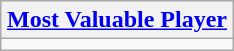<table class=wikitable style="text-align:center; margin:auto">
<tr>
<th><a href='#'>Most Valuable Player</a></th>
</tr>
<tr>
<td></td>
</tr>
</table>
